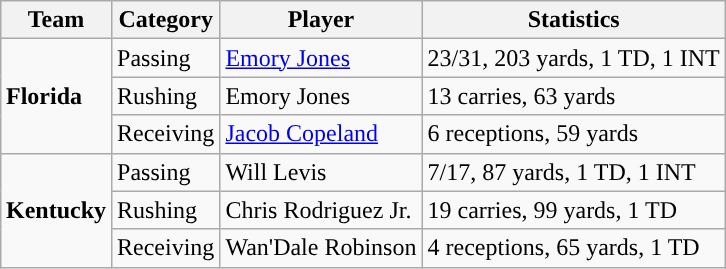<table class="wikitable" style="float: right;">
<tr>
<th>Team</th>
<th>Category</th>
<th>Player</th>
<th>Statistics</th>
</tr>
<tr>
<td rowspan=3><strong>Florida</strong></td>
<td>Passing</td>
<td><a href='#'>Emory Jones</a></td>
<td>23/31, 203 yards, 1 TD, 1 INT</td>
</tr>
<tr>
<td>Rushing</td>
<td>Emory Jones</td>
<td>13 carries, 63 yards</td>
</tr>
<tr>
<td>Receiving</td>
<td><a href='#'>Jacob Copeland</a></td>
<td>6 receptions, 59 yards</td>
</tr>
<tr>
<td rowspan=3><strong>Kentucky</strong></td>
<td>Passing</td>
<td>Will Levis</td>
<td>7/17, 87 yards, 1 TD, 1 INT</td>
</tr>
<tr>
<td>Rushing</td>
<td>Chris Rodriguez Jr.</td>
<td>19 carries, 99 yards, 1 TD</td>
</tr>
<tr>
<td>Receiving</td>
<td>Wan'Dale Robinson</td>
<td>4 receptions, 65 yards, 1 TD</td>
</tr>
</table>
